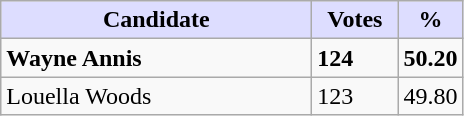<table class="wikitable">
<tr>
<th style="background:#ddf; width:200px;">Candidate</th>
<th style="background:#ddf; width:50px;">Votes</th>
<th style="background:#ddf; width:30px;">%</th>
</tr>
<tr>
<td><strong>Wayne Annis</strong></td>
<td><strong>124</strong></td>
<td><strong>50.20</strong></td>
</tr>
<tr>
<td>Louella Woods</td>
<td>123</td>
<td>49.80</td>
</tr>
</table>
